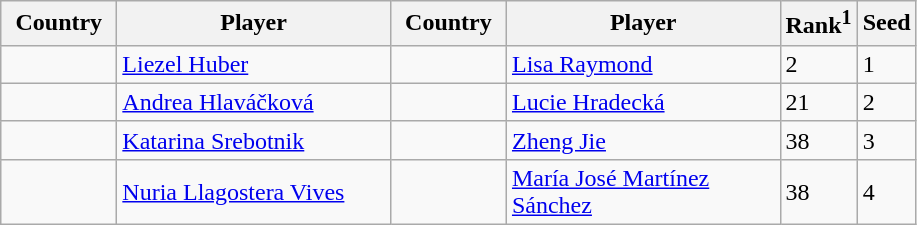<table class="sortable wikitable">
<tr>
<th width="70">Country</th>
<th width="175">Player</th>
<th width="70">Country</th>
<th width="175">Player</th>
<th>Rank<sup>1</sup></th>
<th>Seed</th>
</tr>
<tr>
<td></td>
<td><a href='#'>Liezel Huber</a></td>
<td></td>
<td><a href='#'>Lisa Raymond</a></td>
<td>2</td>
<td>1</td>
</tr>
<tr>
<td></td>
<td><a href='#'>Andrea Hlaváčková</a></td>
<td></td>
<td><a href='#'>Lucie Hradecká</a></td>
<td>21</td>
<td>2</td>
</tr>
<tr>
<td></td>
<td><a href='#'>Katarina Srebotnik</a></td>
<td></td>
<td><a href='#'>Zheng Jie</a></td>
<td>38</td>
<td>3</td>
</tr>
<tr>
<td></td>
<td><a href='#'>Nuria Llagostera Vives</a></td>
<td></td>
<td><a href='#'>María José Martínez Sánchez</a></td>
<td>38</td>
<td>4</td>
</tr>
</table>
